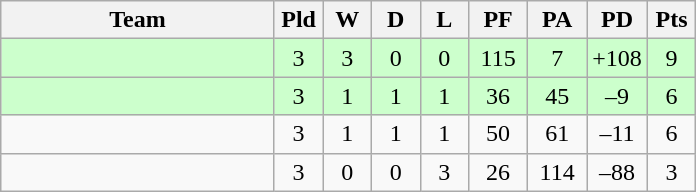<table class="wikitable" style="text-align:center;">
<tr>
<th width=175>Team</th>
<th width=25 abbr="Played">Pld</th>
<th width=25 abbr="Won">W</th>
<th width=25 abbr="Drawn">D</th>
<th width=25 abbr="Lost">L</th>
<th width=32 abbr="Points for">PF</th>
<th width=32 abbr="Points against">PA</th>
<th width=32 abbr="Points difference">PD</th>
<th width=25 abbr="Points">Pts</th>
</tr>
<tr bgcolor=ccffcc>
<td align=left></td>
<td>3</td>
<td>3</td>
<td>0</td>
<td>0</td>
<td>115</td>
<td>7</td>
<td>+108</td>
<td>9</td>
</tr>
<tr bgcolor=ccffcc>
<td align=left></td>
<td>3</td>
<td>1</td>
<td>1</td>
<td>1</td>
<td>36</td>
<td>45</td>
<td>–9</td>
<td>6</td>
</tr>
<tr>
<td align=left></td>
<td>3</td>
<td>1</td>
<td>1</td>
<td>1</td>
<td>50</td>
<td>61</td>
<td>–11</td>
<td>6</td>
</tr>
<tr>
<td align=left></td>
<td>3</td>
<td>0</td>
<td>0</td>
<td>3</td>
<td>26</td>
<td>114</td>
<td>–88</td>
<td>3</td>
</tr>
</table>
